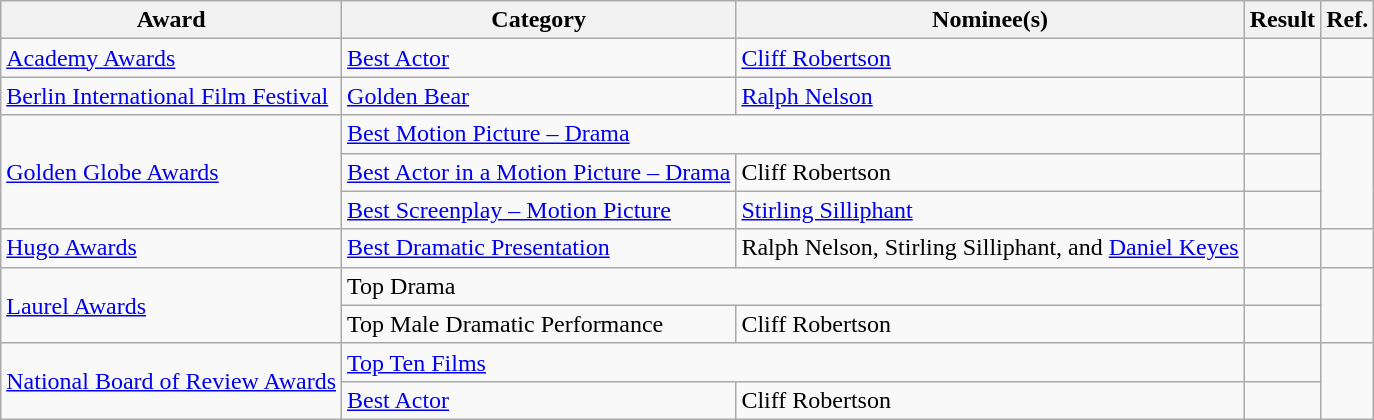<table class="wikitable plainrowheaders">
<tr>
<th>Award</th>
<th>Category</th>
<th>Nominee(s)</th>
<th>Result</th>
<th>Ref.</th>
</tr>
<tr>
<td><a href='#'>Academy Awards</a></td>
<td><a href='#'>Best Actor</a></td>
<td><a href='#'>Cliff Robertson</a></td>
<td></td>
<td align="center"></td>
</tr>
<tr>
<td><a href='#'>Berlin International Film Festival</a></td>
<td><a href='#'>Golden Bear</a></td>
<td><a href='#'>Ralph Nelson</a></td>
<td></td>
<td align="center"></td>
</tr>
<tr>
<td rowspan="3"><a href='#'>Golden Globe Awards</a></td>
<td colspan="2"><a href='#'>Best Motion Picture – Drama</a></td>
<td></td>
<td align="center" rowspan="3"></td>
</tr>
<tr>
<td><a href='#'>Best Actor in a Motion Picture – Drama</a></td>
<td>Cliff Robertson</td>
<td></td>
</tr>
<tr>
<td><a href='#'>Best Screenplay – Motion Picture</a></td>
<td><a href='#'>Stirling Silliphant</a></td>
<td></td>
</tr>
<tr>
<td><a href='#'>Hugo Awards</a></td>
<td><a href='#'>Best Dramatic Presentation</a></td>
<td>Ralph Nelson, Stirling Silliphant, and <a href='#'>Daniel Keyes</a></td>
<td></td>
<td align="center"></td>
</tr>
<tr>
<td rowspan="2"><a href='#'>Laurel Awards</a></td>
<td colspan="2">Top Drama</td>
<td></td>
<td align="center" rowspan="2"></td>
</tr>
<tr>
<td>Top Male Dramatic Performance</td>
<td>Cliff Robertson</td>
<td></td>
</tr>
<tr>
<td rowspan="2"><a href='#'>National Board of Review Awards</a></td>
<td colspan="2"><a href='#'>Top Ten Films</a></td>
<td></td>
<td align="center" rowspan="2"></td>
</tr>
<tr>
<td><a href='#'>Best Actor</a></td>
<td>Cliff Robertson</td>
<td></td>
</tr>
</table>
